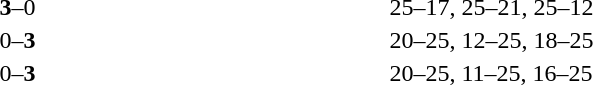<table>
<tr>
<th width=200></th>
<th width=80></th>
<th width=200></th>
<th width=220></th>
</tr>
<tr>
<td align=right><strong></strong></td>
<td align=center><strong>3</strong>–0</td>
<td></td>
<td>25–17, 25–21, 25–12</td>
</tr>
<tr>
<td align=right></td>
<td align=center>0–<strong>3</strong></td>
<td><strong></strong></td>
<td>20–25, 12–25, 18–25</td>
</tr>
<tr>
<td align=right></td>
<td align=center>0–<strong>3</strong></td>
<td><strong></strong></td>
<td>20–25, 11–25, 16–25</td>
</tr>
</table>
